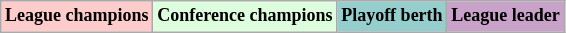<table class="wikitable"  style="text-align:center; font-size:75%;">
<tr>
<td style="background:#fcc;"><strong>League champions</strong></td>
<td style="background:#dfd;"><strong>Conference champions</strong></td>
<td style="background:#96cdcd;"><strong>Playoff berth</strong></td>
<td style="background:#c8a2c8;"><strong>League leader</strong></td>
</tr>
</table>
